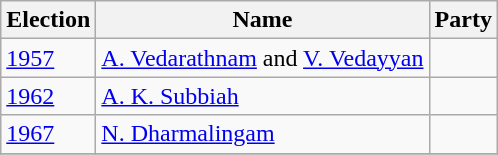<table class="wikitable sortable">
<tr>
<th>Election</th>
<th>Name</th>
<th colspan=2>Party</th>
</tr>
<tr>
<td><a href='#'>1957</a></td>
<td><a href='#'>A. Vedarathnam</a> and <a href='#'>V. Vedayyan</a></td>
<td></td>
</tr>
<tr>
<td><a href='#'>1962</a></td>
<td><a href='#'>A. K. Subbiah</a></td>
<td></td>
</tr>
<tr>
<td><a href='#'>1967</a></td>
<td><a href='#'>N. Dharmalingam</a></td>
<td></td>
</tr>
<tr>
</tr>
</table>
